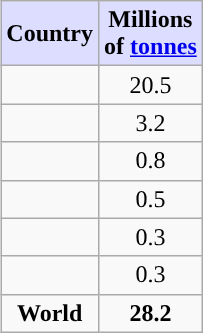<table class="wikitable" style="float:right; clear:right; text-align:center;">
<tr>
<th style="background:#ddf;">Country</th>
<th style="background:#ddf;">Millions<br> of <a href='#'>tonnes</a></th>
</tr>
<tr>
<td></td>
<td>20.5</td>
</tr>
<tr>
<td></td>
<td>3.2</td>
</tr>
<tr>
<td></td>
<td>0.8</td>
</tr>
<tr>
<td></td>
<td>0.5</td>
</tr>
<tr>
<td></td>
<td>0.3</td>
</tr>
<tr>
<td></td>
<td>0.3</td>
</tr>
<tr>
<td><strong>World</strong></td>
<td><strong>28.2</strong></td>
</tr>
</table>
